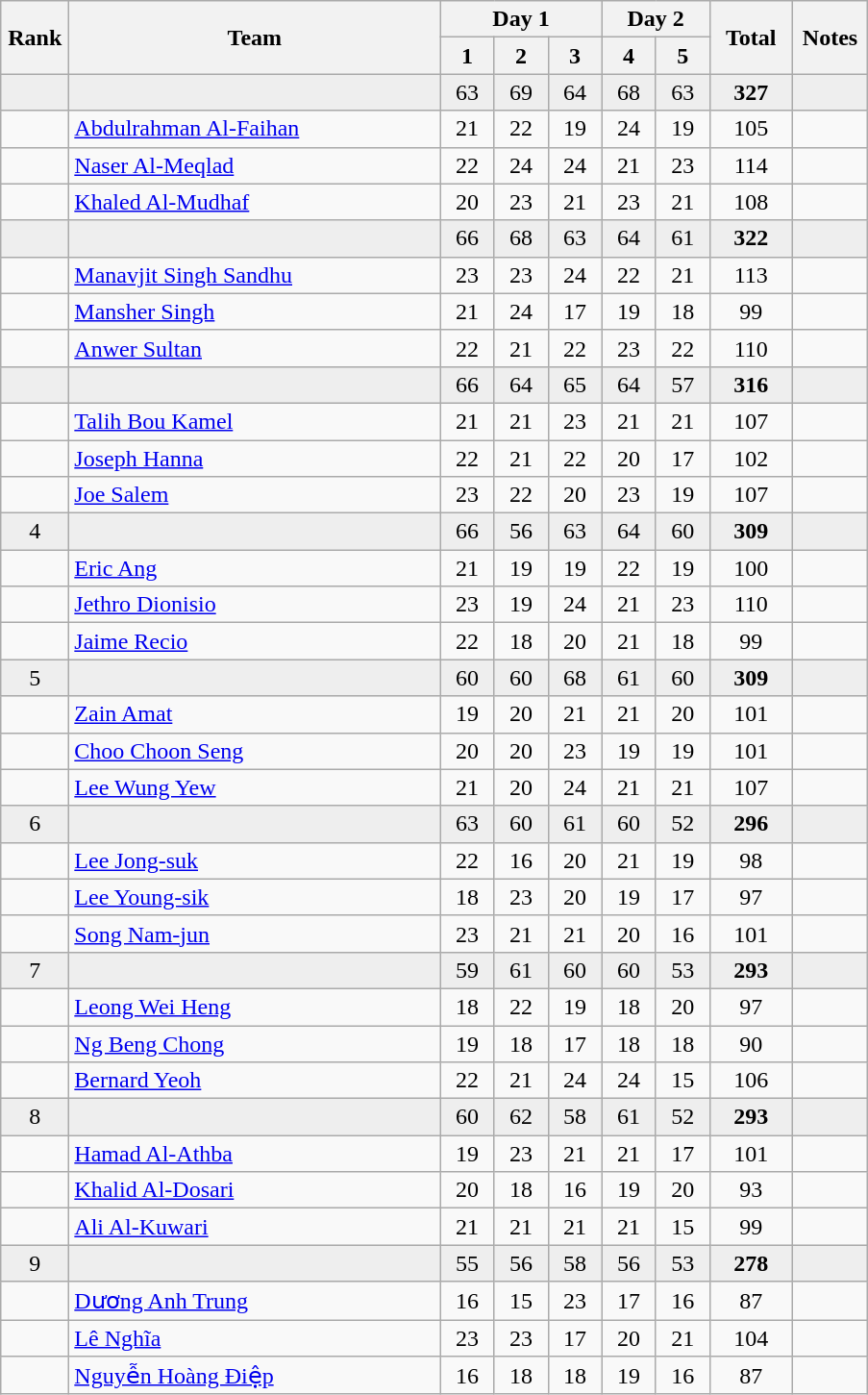<table class="wikitable" style="text-align:center">
<tr>
<th rowspan=2 width=40>Rank</th>
<th rowspan=2 width=250>Team</th>
<th colspan=3>Day 1</th>
<th colspan=2>Day 2</th>
<th rowspan=2 width=50>Total</th>
<th rowspan=2 width=45>Notes</th>
</tr>
<tr>
<th width=30>1</th>
<th width=30>2</th>
<th width=30>3</th>
<th width=30>4</th>
<th width=30>5</th>
</tr>
<tr bgcolor=eeeeee>
<td></td>
<td align=left></td>
<td>63</td>
<td>69</td>
<td>64</td>
<td>68</td>
<td>63</td>
<td><strong>327</strong></td>
<td></td>
</tr>
<tr>
<td></td>
<td align=left><a href='#'>Abdulrahman Al-Faihan</a></td>
<td>21</td>
<td>22</td>
<td>19</td>
<td>24</td>
<td>19</td>
<td>105</td>
<td></td>
</tr>
<tr>
<td></td>
<td align=left><a href='#'>Naser Al-Meqlad</a></td>
<td>22</td>
<td>24</td>
<td>24</td>
<td>21</td>
<td>23</td>
<td>114</td>
<td></td>
</tr>
<tr>
<td></td>
<td align=left><a href='#'>Khaled Al-Mudhaf</a></td>
<td>20</td>
<td>23</td>
<td>21</td>
<td>23</td>
<td>21</td>
<td>108</td>
<td></td>
</tr>
<tr bgcolor=eeeeee>
<td></td>
<td align=left></td>
<td>66</td>
<td>68</td>
<td>63</td>
<td>64</td>
<td>61</td>
<td><strong>322</strong></td>
<td></td>
</tr>
<tr>
<td></td>
<td align=left><a href='#'>Manavjit Singh Sandhu</a></td>
<td>23</td>
<td>23</td>
<td>24</td>
<td>22</td>
<td>21</td>
<td>113</td>
<td></td>
</tr>
<tr>
<td></td>
<td align=left><a href='#'>Mansher Singh</a></td>
<td>21</td>
<td>24</td>
<td>17</td>
<td>19</td>
<td>18</td>
<td>99</td>
<td></td>
</tr>
<tr>
<td></td>
<td align=left><a href='#'>Anwer Sultan</a></td>
<td>22</td>
<td>21</td>
<td>22</td>
<td>23</td>
<td>22</td>
<td>110</td>
<td></td>
</tr>
<tr bgcolor=eeeeee>
<td></td>
<td align=left></td>
<td>66</td>
<td>64</td>
<td>65</td>
<td>64</td>
<td>57</td>
<td><strong>316</strong></td>
<td></td>
</tr>
<tr>
<td></td>
<td align=left><a href='#'>Talih Bou Kamel</a></td>
<td>21</td>
<td>21</td>
<td>23</td>
<td>21</td>
<td>21</td>
<td>107</td>
<td></td>
</tr>
<tr>
<td></td>
<td align=left><a href='#'>Joseph Hanna</a></td>
<td>22</td>
<td>21</td>
<td>22</td>
<td>20</td>
<td>17</td>
<td>102</td>
<td></td>
</tr>
<tr>
<td></td>
<td align=left><a href='#'>Joe Salem</a></td>
<td>23</td>
<td>22</td>
<td>20</td>
<td>23</td>
<td>19</td>
<td>107</td>
<td></td>
</tr>
<tr bgcolor=eeeeee>
<td>4</td>
<td align=left></td>
<td>66</td>
<td>56</td>
<td>63</td>
<td>64</td>
<td>60</td>
<td><strong>309</strong></td>
<td></td>
</tr>
<tr>
<td></td>
<td align=left><a href='#'>Eric Ang</a></td>
<td>21</td>
<td>19</td>
<td>19</td>
<td>22</td>
<td>19</td>
<td>100</td>
<td></td>
</tr>
<tr>
<td></td>
<td align=left><a href='#'>Jethro Dionisio</a></td>
<td>23</td>
<td>19</td>
<td>24</td>
<td>21</td>
<td>23</td>
<td>110</td>
<td></td>
</tr>
<tr>
<td></td>
<td align=left><a href='#'>Jaime Recio</a></td>
<td>22</td>
<td>18</td>
<td>20</td>
<td>21</td>
<td>18</td>
<td>99</td>
<td></td>
</tr>
<tr bgcolor=eeeeee>
<td>5</td>
<td align=left></td>
<td>60</td>
<td>60</td>
<td>68</td>
<td>61</td>
<td>60</td>
<td><strong>309</strong></td>
<td></td>
</tr>
<tr>
<td></td>
<td align=left><a href='#'>Zain Amat</a></td>
<td>19</td>
<td>20</td>
<td>21</td>
<td>21</td>
<td>20</td>
<td>101</td>
<td></td>
</tr>
<tr>
<td></td>
<td align=left><a href='#'>Choo Choon Seng</a></td>
<td>20</td>
<td>20</td>
<td>23</td>
<td>19</td>
<td>19</td>
<td>101</td>
<td></td>
</tr>
<tr>
<td></td>
<td align=left><a href='#'>Lee Wung Yew</a></td>
<td>21</td>
<td>20</td>
<td>24</td>
<td>21</td>
<td>21</td>
<td>107</td>
<td></td>
</tr>
<tr bgcolor=eeeeee>
<td>6</td>
<td align=left></td>
<td>63</td>
<td>60</td>
<td>61</td>
<td>60</td>
<td>52</td>
<td><strong>296</strong></td>
<td></td>
</tr>
<tr>
<td></td>
<td align=left><a href='#'>Lee Jong-suk</a></td>
<td>22</td>
<td>16</td>
<td>20</td>
<td>21</td>
<td>19</td>
<td>98</td>
<td></td>
</tr>
<tr>
<td></td>
<td align=left><a href='#'>Lee Young-sik</a></td>
<td>18</td>
<td>23</td>
<td>20</td>
<td>19</td>
<td>17</td>
<td>97</td>
<td></td>
</tr>
<tr>
<td></td>
<td align=left><a href='#'>Song Nam-jun</a></td>
<td>23</td>
<td>21</td>
<td>21</td>
<td>20</td>
<td>16</td>
<td>101</td>
<td></td>
</tr>
<tr bgcolor=eeeeee>
<td>7</td>
<td align=left></td>
<td>59</td>
<td>61</td>
<td>60</td>
<td>60</td>
<td>53</td>
<td><strong>293</strong></td>
<td></td>
</tr>
<tr>
<td></td>
<td align=left><a href='#'>Leong Wei Heng</a></td>
<td>18</td>
<td>22</td>
<td>19</td>
<td>18</td>
<td>20</td>
<td>97</td>
<td></td>
</tr>
<tr>
<td></td>
<td align=left><a href='#'>Ng Beng Chong</a></td>
<td>19</td>
<td>18</td>
<td>17</td>
<td>18</td>
<td>18</td>
<td>90</td>
<td></td>
</tr>
<tr>
<td></td>
<td align=left><a href='#'>Bernard Yeoh</a></td>
<td>22</td>
<td>21</td>
<td>24</td>
<td>24</td>
<td>15</td>
<td>106</td>
<td></td>
</tr>
<tr bgcolor=eeeeee>
<td>8</td>
<td align=left></td>
<td>60</td>
<td>62</td>
<td>58</td>
<td>61</td>
<td>52</td>
<td><strong>293</strong></td>
<td></td>
</tr>
<tr>
<td></td>
<td align=left><a href='#'>Hamad Al-Athba</a></td>
<td>19</td>
<td>23</td>
<td>21</td>
<td>21</td>
<td>17</td>
<td>101</td>
<td></td>
</tr>
<tr>
<td></td>
<td align=left><a href='#'>Khalid Al-Dosari</a></td>
<td>20</td>
<td>18</td>
<td>16</td>
<td>19</td>
<td>20</td>
<td>93</td>
<td></td>
</tr>
<tr>
<td></td>
<td align=left><a href='#'>Ali Al-Kuwari</a></td>
<td>21</td>
<td>21</td>
<td>21</td>
<td>21</td>
<td>15</td>
<td>99</td>
<td></td>
</tr>
<tr bgcolor=eeeeee>
<td>9</td>
<td align=left></td>
<td>55</td>
<td>56</td>
<td>58</td>
<td>56</td>
<td>53</td>
<td><strong>278</strong></td>
<td></td>
</tr>
<tr>
<td></td>
<td align=left><a href='#'>Dương Anh Trung</a></td>
<td>16</td>
<td>15</td>
<td>23</td>
<td>17</td>
<td>16</td>
<td>87</td>
<td></td>
</tr>
<tr>
<td></td>
<td align=left><a href='#'>Lê Nghĩa</a></td>
<td>23</td>
<td>23</td>
<td>17</td>
<td>20</td>
<td>21</td>
<td>104</td>
<td></td>
</tr>
<tr>
<td></td>
<td align=left><a href='#'>Nguyễn Hoàng Điệp</a></td>
<td>16</td>
<td>18</td>
<td>18</td>
<td>19</td>
<td>16</td>
<td>87</td>
<td></td>
</tr>
</table>
